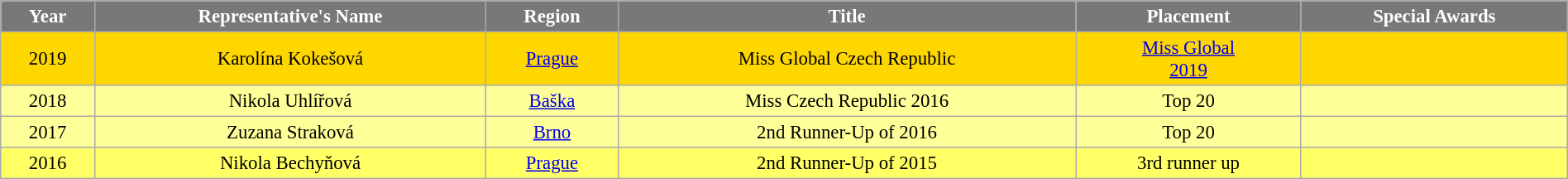<table class="wikitable" style="font-size: 95%; text-align:center; width:100%">
<tr>
<th style="background-color:#787878;color:#FFFFFF;">Year</th>
<th style="background-color:#787878;color:#FFFFFF;">Representative's Name</th>
<th style="background-color:#787878;color:#FFFFFF;">Region</th>
<th style="background-color:#787878;color:#FFFFFF;">Title</th>
<th style="background-color:#787878;color:#FFFFFF;">Placement</th>
<th style="background-color:#787878;color:#FFFFFF;">Special Awards</th>
</tr>
<tr style="background-color:GOLD;">
<td>2019</td>
<td>Karolína Kokešová</td>
<td><a href='#'>Prague</a></td>
<td>Miss Global Czech Republic</td>
<td><a href='#'>Miss Global<br>2019</a></td>
<td></td>
</tr>
<tr style="background-color:#FFFF99; ">
<td>2018</td>
<td>Nikola Uhlířová</td>
<td><a href='#'>Baška</a></td>
<td>Miss Czech Republic 2016</td>
<td>Top 20</td>
<td></td>
</tr>
<tr style="background-color:#FFFF99; ">
<td>2017</td>
<td>Zuzana Straková</td>
<td><a href='#'>Brno</a></td>
<td>2nd Runner-Up of 2016</td>
<td>Top 20</td>
<td></td>
</tr>
<tr style="background-color:#FFFF66;">
<td>2016</td>
<td>Nikola Bechyňová</td>
<td><a href='#'>Prague</a></td>
<td>2nd Runner-Up of 2015</td>
<td>3rd runner up</td>
<td></td>
</tr>
</table>
